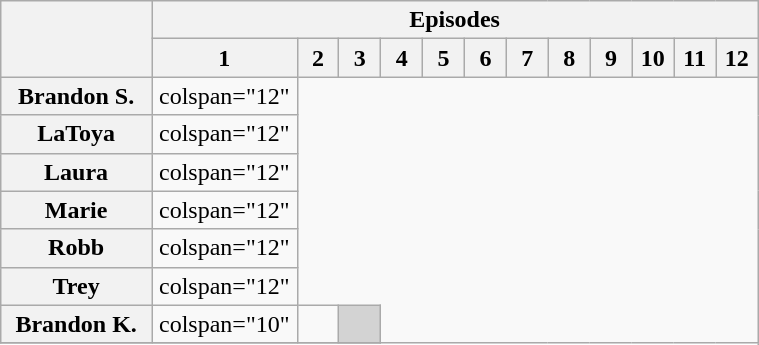<table class="wikitable" style="text-align:center; width:40%;">
<tr>
<th scope="col" rowspan="2" style="width:18%;"></th>
<th scope="colgroup" colspan="12">Episodes</th>
</tr>
<tr>
<th scope="col" style="width:5%;">1</th>
<th scope="col" style="width:5%;">2</th>
<th scope="col" style="width:5%;">3</th>
<th scope="col" style="width:5%;">4</th>
<th scope="col" style="width:5%;">5</th>
<th scope="col" style="width:5%;">6</th>
<th scope="col" style="width:5%;">7</th>
<th scope="col" style="width:5%;">8</th>
<th scope="col" style="width:5%;">9</th>
<th scope="col" style="width:5%;">10</th>
<th scope="col" style="width:5%;">11</th>
<th scope="col" style="width:5%;">12</th>
</tr>
<tr>
<th scope="row">Brandon S.</th>
<td>colspan="12" </td>
</tr>
<tr>
<th scope="row">LaToya</th>
<td>colspan="12" </td>
</tr>
<tr>
<th scope="row">Laura</th>
<td>colspan="12" </td>
</tr>
<tr>
<th scope="row">Marie</th>
<td>colspan="12" </td>
</tr>
<tr>
<th scope="row">Robb</th>
<td>colspan="12" </td>
</tr>
<tr>
<th scope="row">Trey</th>
<td>colspan="12" </td>
</tr>
<tr>
<th scope="row">Brandon K.</th>
<td>colspan="10" </td>
<td></td>
<td style="background:lightgray;"></td>
</tr>
<tr>
</tr>
</table>
